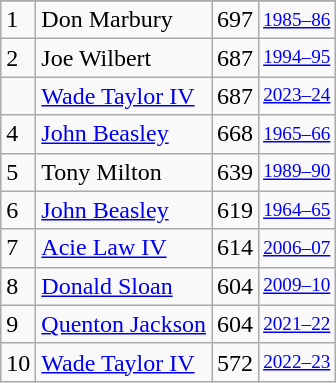<table class="wikitable">
<tr>
</tr>
<tr>
<td>1</td>
<td>Don Marbury</td>
<td>697</td>
<td style="font-size:80%;"><a href='#'>1985–86</a></td>
</tr>
<tr>
<td>2</td>
<td>Joe Wilbert</td>
<td>687</td>
<td style="font-size:80%;"><a href='#'>1994–95</a></td>
</tr>
<tr>
<td></td>
<td><a href='#'>Wade Taylor IV</a></td>
<td>687</td>
<td style="font-size:80%;"><a href='#'>2023–24</a></td>
</tr>
<tr>
<td>4</td>
<td><a href='#'>John Beasley</a></td>
<td>668</td>
<td style="font-size:80%;"><a href='#'>1965–66</a></td>
</tr>
<tr>
<td>5</td>
<td>Tony Milton</td>
<td>639</td>
<td style="font-size:80%;"><a href='#'>1989–90</a></td>
</tr>
<tr>
<td>6</td>
<td><a href='#'>John Beasley</a></td>
<td>619</td>
<td style="font-size:80%;"><a href='#'>1964–65</a></td>
</tr>
<tr>
<td>7</td>
<td><a href='#'>Acie Law IV</a></td>
<td>614</td>
<td style="font-size:80%;"><a href='#'>2006–07</a></td>
</tr>
<tr>
<td>8</td>
<td><a href='#'>Donald Sloan</a></td>
<td>604</td>
<td style="font-size:80%;"><a href='#'>2009–10</a></td>
</tr>
<tr>
<td>9</td>
<td><a href='#'>Quenton Jackson</a></td>
<td>604</td>
<td style="font-size:80%;"><a href='#'>2021–22</a></td>
</tr>
<tr>
<td>10</td>
<td><a href='#'>Wade Taylor IV</a></td>
<td>572</td>
<td style="font-size:80%;"><a href='#'>2022–23</a></td>
</tr>
</table>
